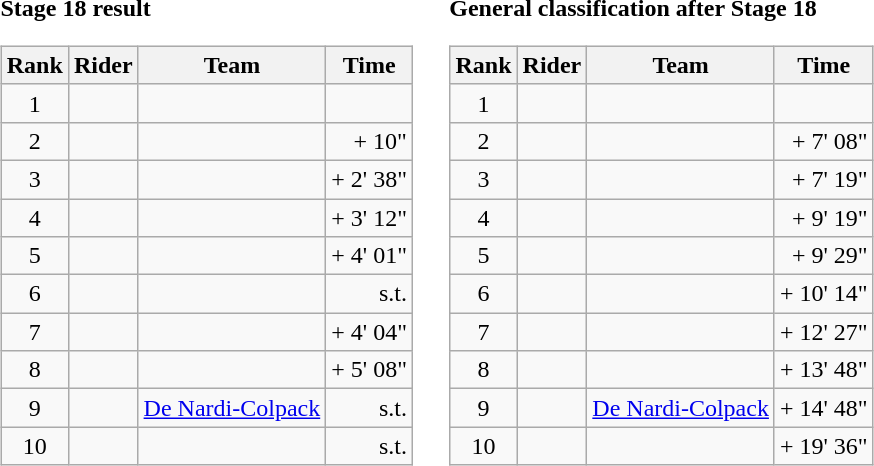<table>
<tr>
<td><strong>Stage 18 result</strong><br><table class="wikitable">
<tr>
<th scope="col">Rank</th>
<th scope="col">Rider</th>
<th scope="col">Team</th>
<th scope="col">Time</th>
</tr>
<tr>
<td style="text-align:center;">1</td>
<td></td>
<td></td>
<td style="text-align:right;"></td>
</tr>
<tr>
<td style="text-align:center;">2</td>
<td></td>
<td></td>
<td style="text-align:right;">+ 10"</td>
</tr>
<tr>
<td style="text-align:center;">3</td>
<td></td>
<td></td>
<td style="text-align:right;">+ 2' 38"</td>
</tr>
<tr>
<td style="text-align:center;">4</td>
<td></td>
<td></td>
<td style="text-align:right;">+ 3' 12"</td>
</tr>
<tr>
<td style="text-align:center;">5</td>
<td></td>
<td></td>
<td style="text-align:right;">+ 4' 01"</td>
</tr>
<tr>
<td style="text-align:center;">6</td>
<td></td>
<td></td>
<td style="text-align:right;">s.t.</td>
</tr>
<tr>
<td style="text-align:center;">7</td>
<td></td>
<td></td>
<td style="text-align:right;">+ 4' 04"</td>
</tr>
<tr>
<td style="text-align:center;">8</td>
<td></td>
<td></td>
<td style="text-align:right;">+ 5' 08"</td>
</tr>
<tr>
<td style="text-align:center;">9</td>
<td></td>
<td><a href='#'>De Nardi-Colpack</a></td>
<td style="text-align:right;">s.t.</td>
</tr>
<tr>
<td style="text-align:center;">10</td>
<td></td>
<td></td>
<td style="text-align:right;">s.t.</td>
</tr>
</table>
</td>
<td></td>
<td><strong>General classification after Stage 18</strong><br><table class="wikitable">
<tr>
<th scope="col">Rank</th>
<th scope="col">Rider</th>
<th scope="col">Team</th>
<th scope="col">Time</th>
</tr>
<tr>
<td style="text-align:center;">1</td>
<td></td>
<td></td>
<td style="text-align:right;"></td>
</tr>
<tr>
<td style="text-align:center;">2</td>
<td></td>
<td></td>
<td style="text-align:right;">+ 7' 08"</td>
</tr>
<tr>
<td style="text-align:center;">3</td>
<td></td>
<td></td>
<td style="text-align:right;">+ 7' 19"</td>
</tr>
<tr>
<td style="text-align:center;">4</td>
<td></td>
<td></td>
<td style="text-align:right;">+ 9' 19"</td>
</tr>
<tr>
<td style="text-align:center;">5</td>
<td></td>
<td></td>
<td style="text-align:right;">+ 9' 29"</td>
</tr>
<tr>
<td style="text-align:center;">6</td>
<td></td>
<td></td>
<td style="text-align:right;">+ 10' 14"</td>
</tr>
<tr>
<td style="text-align:center;">7</td>
<td></td>
<td></td>
<td style="text-align:right;">+ 12' 27"</td>
</tr>
<tr>
<td style="text-align:center;">8</td>
<td></td>
<td></td>
<td style="text-align:right;">+ 13' 48"</td>
</tr>
<tr>
<td style="text-align:center;">9</td>
<td></td>
<td><a href='#'>De Nardi-Colpack</a></td>
<td style="text-align:right;">+ 14' 48"</td>
</tr>
<tr>
<td style="text-align:center;">10</td>
<td></td>
<td></td>
<td style="text-align:right;">+ 19' 36"</td>
</tr>
</table>
</td>
</tr>
</table>
